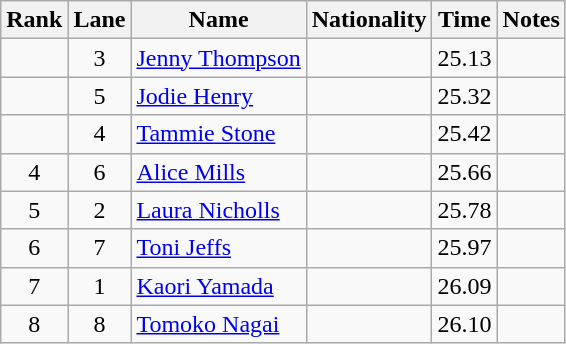<table class="wikitable sortable" style="text-align:center">
<tr>
<th>Rank</th>
<th>Lane</th>
<th>Name</th>
<th>Nationality</th>
<th>Time</th>
<th>Notes</th>
</tr>
<tr>
<td></td>
<td>3</td>
<td align=left><a href='#'>Jenny Thompson</a></td>
<td align=left></td>
<td>25.13</td>
<td></td>
</tr>
<tr>
<td></td>
<td>5</td>
<td align=left><a href='#'>Jodie Henry</a></td>
<td align=left></td>
<td>25.32</td>
<td></td>
</tr>
<tr>
<td></td>
<td>4</td>
<td align=left><a href='#'>Tammie Stone</a></td>
<td align=left></td>
<td>25.42</td>
<td></td>
</tr>
<tr>
<td>4</td>
<td>6</td>
<td align=left><a href='#'>Alice Mills</a></td>
<td align=left></td>
<td>25.66</td>
<td></td>
</tr>
<tr>
<td>5</td>
<td>2</td>
<td align=left><a href='#'>Laura Nicholls</a></td>
<td align=left></td>
<td>25.78</td>
<td></td>
</tr>
<tr>
<td>6</td>
<td>7</td>
<td align=left><a href='#'>Toni Jeffs</a></td>
<td align=left></td>
<td>25.97</td>
<td></td>
</tr>
<tr>
<td>7</td>
<td>1</td>
<td align=left><a href='#'>Kaori Yamada</a></td>
<td align=left></td>
<td>26.09</td>
<td></td>
</tr>
<tr>
<td>8</td>
<td>8</td>
<td align=left><a href='#'>Tomoko Nagai</a></td>
<td align=left></td>
<td>26.10</td>
<td></td>
</tr>
</table>
